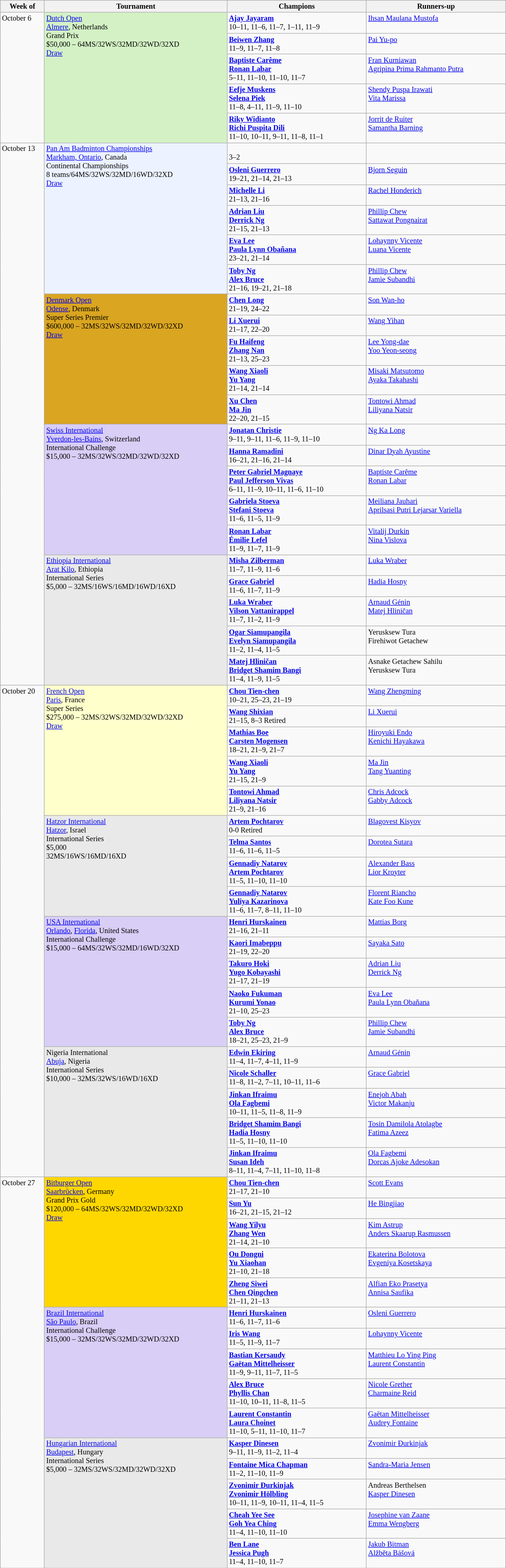<table class=wikitable style=font-size:85%>
<tr>
<th width=75>Week of</th>
<th width=330>Tournament</th>
<th width=250>Champions</th>
<th width=250>Runners-up</th>
</tr>
<tr valign=top>
<td rowspan=5>October 6</td>
<td style="background:#D4F1C5;" rowspan="5"><a href='#'>Dutch Open</a><br><a href='#'>Almere</a>, Netherlands<br>Grand Prix<br>$50,000 – 64MS/32WS/32MD/32WD/32XD<br><a href='#'>Draw</a></td>
<td> <strong><a href='#'>Ajay Jayaram</a></strong><br>10–11, 11–6, 11–7, 1–11, 11–9</td>
<td> <a href='#'>Ihsan Maulana Mustofa</a></td>
</tr>
<tr valign=top>
<td> <strong><a href='#'>Beiwen Zhang</a></strong><br>11–9, 11–7, 11–8</td>
<td> <a href='#'>Pai Yu-po</a></td>
</tr>
<tr valign=top>
<td> <strong><a href='#'>Baptiste Carême</a><br> <a href='#'>Ronan Labar</a></strong><br>5–11, 11–10, 11–10, 11–7</td>
<td> <a href='#'>Fran Kurniawan</a><br> <a href='#'>Agripina Prima Rahmanto Putra</a></td>
</tr>
<tr valign=top>
<td> <strong><a href='#'>Eefje Muskens</a><br> <a href='#'>Selena Piek</a></strong><br>11–8, 4–11, 11–9, 11–10</td>
<td> <a href='#'>Shendy Puspa Irawati</a><br> <a href='#'>Vita Marissa</a></td>
</tr>
<tr valign=top>
<td> <strong><a href='#'>Riky Widianto</a><br> <a href='#'>Richi Puspita Dili</a></strong><br>11–10, 10–11, 9–11, 11–8, 11–1</td>
<td> <a href='#'>Jorrit de Ruiter</a><br> <a href='#'>Samantha Barning</a></td>
</tr>
<tr valign=top>
<td rowspan=21>October 13</td>
<td style="background:#ECF2FF;" rowspan="6"><a href='#'>Pan Am Badminton Championships</a><br><a href='#'>Markham, Ontario</a>, Canada<br>Continental Championships<br>8 teams/64MS/32WS/32MD/16WD/32XD<br><a href='#'>Draw</a></td>
<td><br>3–2</td>
<td></td>
</tr>
<tr valign=top>
<td> <strong><a href='#'>Osleni Guerrero</a></strong><br>19–21, 21–14, 21–13</td>
<td> <a href='#'>Bjorn Seguin</a></td>
</tr>
<tr valign=top>
<td> <strong><a href='#'>Michelle Li</a></strong><br>21–13, 21–16</td>
<td> <a href='#'>Rachel Honderich</a></td>
</tr>
<tr valign=top>
<td> <strong><a href='#'>Adrian Liu</a><br> <a href='#'>Derrick Ng</a></strong><br>21–15, 21–13</td>
<td> <a href='#'>Phillip Chew</a><br> <a href='#'>Sattawat Pongnairat</a></td>
</tr>
<tr valign=top>
<td> <strong><a href='#'>Eva Lee</a><br> <a href='#'>Paula Lynn Obañana</a></strong><br>23–21, 21–14</td>
<td> <a href='#'>Lohaynny Vicente</a><br> <a href='#'>Luana Vicente</a></td>
</tr>
<tr valign=top>
<td> <strong><a href='#'>Toby Ng</a><br> <a href='#'>Alex Bruce</a></strong><br>21–16, 19–21, 21–18</td>
<td> <a href='#'>Phillip Chew</a><br> <a href='#'>Jamie Subandhi</a></td>
</tr>
<tr valign=top>
<td style="background:#DAA520;" rowspan="5"><a href='#'>Denmark Open</a><br><a href='#'>Odense</a>, Denmark<br>Super Series Premier<br>$600,000 – 32MS/32WS/32MD/32WD/32XD<br><a href='#'>Draw</a></td>
<td> <strong><a href='#'>Chen Long</a></strong><br>21–19, 24–22</td>
<td> <a href='#'>Son Wan-ho</a></td>
</tr>
<tr valign=top>
<td> <strong><a href='#'>Li Xuerui</a></strong><br>21–17, 22–20</td>
<td> <a href='#'>Wang Yihan</a></td>
</tr>
<tr valign=top>
<td> <strong><a href='#'>Fu Haifeng</a><br> <a href='#'>Zhang Nan</a></strong><br>21–13, 25–23</td>
<td> <a href='#'>Lee Yong-dae</a><br> <a href='#'>Yoo Yeon-seong</a></td>
</tr>
<tr valign=top>
<td> <strong><a href='#'>Wang Xiaoli</a><br> <a href='#'>Yu Yang</a></strong><br>21–14, 21–14</td>
<td> <a href='#'>Misaki Matsutomo</a><br> <a href='#'>Ayaka Takahashi</a></td>
</tr>
<tr valign=top>
<td> <strong><a href='#'>Xu Chen</a><br> <a href='#'>Ma Jin</a></strong><br>22–20, 21–15</td>
<td> <a href='#'>Tontowi Ahmad</a><br> <a href='#'>Liliyana Natsir</a></td>
</tr>
<tr valign=top>
<td style="background:#d8cef6;" rowspan="5"><a href='#'>Swiss International</a><br><a href='#'>Yverdon-les-Bains</a>, Switzerland<br>International Challenge<br>$15,000 – 32MS/32WS/32MD/32WD/32XD</td>
<td> <strong><a href='#'>Jonatan Christie</a></strong><br>9–11, 9–11, 11–6, 11–9, 11–10</td>
<td> <a href='#'>Ng Ka Long</a></td>
</tr>
<tr valign=top>
<td> <strong><a href='#'>Hanna Ramadini</a></strong><br>16–21, 21–16, 21–14</td>
<td> <a href='#'>Dinar Dyah Ayustine</a></td>
</tr>
<tr valign=top>
<td> <strong><a href='#'>Peter Gabriel Magnaye</a><br> <a href='#'>Paul Jefferson Vivas</a></strong><br>6–11, 11–9, 10–11, 11–6, 11–10</td>
<td> <a href='#'>Baptiste Carême</a><br> <a href='#'>Ronan Labar</a></td>
</tr>
<tr valign=top>
<td> <strong><a href='#'>Gabriela Stoeva</a><br> <a href='#'>Stefani Stoeva</a></strong><br>11–6, 11–5, 11–9</td>
<td> <a href='#'>Meiliana Jauhari</a><br> <a href='#'>Aprilsasi Putri Lejarsar Variella</a></td>
</tr>
<tr valign=top>
<td> <strong><a href='#'>Ronan Labar</a><br> <a href='#'>Émilie Lefel</a></strong><br>11–9, 11–7, 11–9</td>
<td> <a href='#'>Vitalij Durkin</a><br> <a href='#'>Nina Vislova</a></td>
</tr>
<tr valign=top>
<td style="background:#E9E9E9;" rowspan="5"><a href='#'>Ethiopia International</a><br><a href='#'>Arat Kilo</a>, Ethiopia<br>International Series<br>$5,000 – 32MS/16WS/16MD/16WD/16XD</td>
<td> <strong><a href='#'>Misha Zilberman</a></strong><br>11–7, 11–9, 11–6</td>
<td> <a href='#'>Luka Wraber</a></td>
</tr>
<tr valign=top>
<td> <strong><a href='#'>Grace Gabriel</a></strong><br>11–6, 11–7, 11–9</td>
<td> <a href='#'>Hadia Hosny</a></td>
</tr>
<tr valign=top>
<td> <strong><a href='#'>Luka Wraber</a><br> <a href='#'>Vilson Vattanirappel</a></strong><br>11–7, 11–2, 11–9</td>
<td> <a href='#'>Arnaud Génin</a><br> <a href='#'>Matej Hliničan</a></td>
</tr>
<tr valign=top>
<td> <strong><a href='#'>Ogar Siamupangila</a><br> <a href='#'>Evelyn Siamupangila</a></strong><br>11–2, 11–4, 11–5</td>
<td> Yerusksew Tura<br> Firehiwot Getachew</td>
</tr>
<tr valign=top>
<td> <strong><a href='#'>Matej Hliničan</a><br> <a href='#'>Bridget Shamim Bangi</a></strong><br>11–4, 11–9, 11–5</td>
<td> Asnake Getachew Sahilu<br> Yerusksew Tura</td>
</tr>
<tr valign=top>
<td rowspan=19>October 20</td>
<td style="background:#ffffcc;" rowspan="5"><a href='#'>French Open</a><br><a href='#'>Paris</a>, France<br>Super Series<br>$275,000 – 32MS/32WS/32MD/32WD/32XD<br><a href='#'>Draw</a></td>
<td> <strong><a href='#'>Chou Tien-chen</a></strong><br>10–21, 25–23, 21–19</td>
<td> <a href='#'>Wang Zhengming</a></td>
</tr>
<tr valign=top>
<td> <strong><a href='#'>Wang Shixian</a></strong><br>21–15, 8–3 Retired</td>
<td> <a href='#'>Li Xuerui</a></td>
</tr>
<tr valign=top>
<td> <strong><a href='#'>Mathias Boe</a><br> <a href='#'>Carsten Mogensen</a></strong><br>18–21, 21–9, 21–7</td>
<td> <a href='#'>Hiroyuki Endo</a><br> <a href='#'>Kenichi Hayakawa</a></td>
</tr>
<tr valign=top>
<td> <strong><a href='#'>Wang Xiaoli</a><br> <a href='#'>Yu Yang</a></strong><br>21–15, 21–9</td>
<td> <a href='#'>Ma Jin</a><br> <a href='#'>Tang Yuanting</a></td>
</tr>
<tr valign=top>
<td> <strong><a href='#'>Tontowi Ahmad</a><br> <a href='#'>Liliyana Natsir</a></strong><br>21–9, 21–16</td>
<td> <a href='#'>Chris Adcock</a><br> <a href='#'>Gabby Adcock</a></td>
</tr>
<tr valign=top>
<td style="background:#E9E9E9;" rowspan="4"><a href='#'>Hatzor International</a><br><a href='#'>Hatzor</a>, Israel<br>International Series<br>$5,000<br>32MS/16WS/16MD/16XD</td>
<td> <strong><a href='#'>Artem Pochtarov</a></strong><br>0-0 Retired</td>
<td> <a href='#'>Blagovest Kisyov</a></td>
</tr>
<tr valign=top>
<td> <strong><a href='#'>Telma Santos</a></strong><br>11–6, 11–6, 11–5</td>
<td> <a href='#'>Dorotea Sutara</a></td>
</tr>
<tr valign=top>
<td> <strong><a href='#'>Gennadiy Natarov</a><br> <a href='#'>Artem Pochtarov</a></strong><br>11–5, 11–10, 11–10</td>
<td> <a href='#'>Alexander Bass</a><br> <a href='#'>Lior Kroyter</a></td>
</tr>
<tr valign=top>
<td> <strong><a href='#'>Gennadiy Natarov</a><br> <a href='#'>Yuliya Kazarinova</a></strong><br>11–6, 11–7, 8–11, 11–10</td>
<td> <a href='#'>Florent Riancho</a><br> <a href='#'>Kate Foo Kune</a></td>
</tr>
<tr valign=top>
<td style="background:#d8cef6;" rowspan="5"><a href='#'>USA International</a><br><a href='#'>Orlando</a>, <a href='#'>Florida</a>, United States<br>International Challenge<br>$15,000 – 64MS/32WS/32MD/16WD/32XD</td>
<td> <strong><a href='#'>Henri Hurskainen</a></strong><br>21–16, 21–11</td>
<td> <a href='#'>Mattias Borg</a></td>
</tr>
<tr valign=top>
<td> <strong><a href='#'>Kaori Imabeppu</a></strong><br>21–19, 22–20</td>
<td> <a href='#'>Sayaka Sato</a></td>
</tr>
<tr valign=top>
<td> <strong><a href='#'>Takuro Hoki</a><br> <a href='#'>Yugo Kobayashi</a></strong><br>21–17, 21–19</td>
<td> <a href='#'>Adrian Liu</a><br> <a href='#'>Derrick Ng</a></td>
</tr>
<tr valign=top>
<td> <strong><a href='#'>Naoko Fukuman</a><br> <a href='#'>Kurumi Yonao</a></strong><br>21–10, 25–23</td>
<td> <a href='#'>Eva Lee</a><br> <a href='#'>Paula Lynn Obañana</a></td>
</tr>
<tr valign=top>
<td> <strong><a href='#'>Toby Ng</a><br> <a href='#'>Alex Bruce</a></strong><br>18–21, 25–23, 21–9</td>
<td> <a href='#'>Phillip Chew</a><br> <a href='#'>Jamie Subandhi</a></td>
</tr>
<tr valign=top>
<td style="background:#E9E9E9;" rowspan="5">Nigeria International<br><a href='#'>Abuja</a>, Nigeria<br>International Series<br>$10,000 – 32MS/32WS/16WD/16XD</td>
<td> <strong><a href='#'>Edwin Ekiring</a></strong><br>11–4, 11–7, 4–11, 11–9</td>
<td> <a href='#'>Arnaud Génin</a></td>
</tr>
<tr valign=top>
<td> <strong><a href='#'>Nicole Schaller</a></strong><br>11–8, 11–2, 7–11, 10–11, 11–6</td>
<td> <a href='#'>Grace Gabriel</a></td>
</tr>
<tr valign=top>
<td> <strong><a href='#'>Jinkan Ifraimu</a><br> <a href='#'>Ola Fagbemi</a></strong><br>10–11, 11–5, 11–8, 11–9</td>
<td> <a href='#'>Enejoh Abah</a><br> <a href='#'>Victor Makanju</a></td>
</tr>
<tr valign=top>
<td> <strong><a href='#'>Bridget Shamim Bangi</a><br> <a href='#'>Hadia Hosny</a></strong><br>11–5, 11–10, 11–10</td>
<td> <a href='#'>Tosin Damilola Atolagbe</a><br> <a href='#'>Fatima Azeez</a></td>
</tr>
<tr valign=top>
<td> <strong><a href='#'>Jinkan Ifraimu</a><br> <a href='#'>Susan Ideh</a></strong><br>8–11, 11–4, 7–11, 11–10, 11–8</td>
<td> <a href='#'>Ola Fagbemi</a><br> <a href='#'>Dorcas Ajoke Adesokan</a></td>
</tr>
<tr valign=top>
<td rowspan=15>October 27</td>
<td style="background:#FFD700;" rowspan="5"><a href='#'>Bitburger Open</a><br><a href='#'>Saarbrücken</a>, Germany<br>Grand Prix Gold<br>$120,000 – 64MS/32WS/32MD/32WD/32XD<br><a href='#'>Draw</a></td>
<td> <strong><a href='#'>Chou Tien-chen</a></strong><br>21–17, 21–10</td>
<td> <a href='#'>Scott Evans</a></td>
</tr>
<tr valign=top>
<td> <strong><a href='#'>Sun Yu</a></strong><br>16–21, 21–15, 21–12</td>
<td> <a href='#'>He Bingjiao</a></td>
</tr>
<tr valign=top>
<td> <strong><a href='#'>Wang Yilyu</a> <br> <a href='#'>Zhang Wen</a></strong><br>21–14, 21–10</td>
<td> <a href='#'>Kim Astrup</a><br> <a href='#'>Anders Skaarup Rasmussen</a></td>
</tr>
<tr valign=top>
<td> <strong><a href='#'>Ou Dongni</a><br> <a href='#'>Yu Xiaohan</a></strong><br>21–10, 21–18</td>
<td> <a href='#'>Ekaterina Bolotova</a><br> <a href='#'>Evgeniya Kosetskaya</a></td>
</tr>
<tr valign=top>
<td> <strong><a href='#'>Zheng Siwei</a><br> <a href='#'>Chen Qingchen</a></strong><br>21–11, 21–13</td>
<td> <a href='#'>Alfian Eko Prasetya</a><br> <a href='#'>Annisa Saufika</a></td>
</tr>
<tr valign=top>
<td style="background:#d8cef6;" rowspan="5"><a href='#'>Brazil International</a><br><a href='#'>São Paulo</a>, Brazil<br>International Challenge<br>$15,000 – 32MS/32WS/32MD/32WD/32XD</td>
<td> <strong><a href='#'>Henri Hurskainen</a></strong><br>11–6, 11–7, 11–6</td>
<td> <a href='#'>Osleni Guerrero</a></td>
</tr>
<tr valign=top>
<td> <strong><a href='#'>Iris Wang</a></strong><br>11–5, 11–9, 11–7</td>
<td> <a href='#'>Lohaynny Vicente</a></td>
</tr>
<tr valign=top>
<td> <strong><a href='#'>Bastian Kersaudy</a><br> <a href='#'>Gaëtan Mittelheisser</a></strong><br>11–9, 9–11, 11–7, 11–5</td>
<td> <a href='#'>Matthieu Lo Ying Ping</a><br> <a href='#'>Laurent Constantin</a></td>
</tr>
<tr valign=top>
<td> <strong><a href='#'>Alex Bruce</a><br> <a href='#'>Phyllis Chan</a></strong><br>11–10, 10–11, 11–8, 11–5</td>
<td> <a href='#'>Nicole Grether</a><br> <a href='#'>Charmaine Reid</a></td>
</tr>
<tr valign=top>
<td> <strong><a href='#'>Laurent Constantin</a><br> <a href='#'>Laura Choinet</a></strong><br>11–10, 5–11, 11–10, 11–7</td>
<td> <a href='#'>Gaëtan Mittelheisser</a><br> <a href='#'>Audrey Fontaine</a></td>
</tr>
<tr valign=top>
<td style="background:#E9E9E9;" rowspan="5"><a href='#'>Hungarian International</a><br><a href='#'>Budapest</a>, Hungary<br>International Series<br>$5,000 – 32MS/32WS/32MD/32WD/32XD</td>
<td> <strong><a href='#'>Kasper Dinesen</a></strong><br>9–11, 11–9, 11–2, 11–4</td>
<td> <a href='#'>Zvonimir Đurkinjak</a></td>
</tr>
<tr valign=top>
<td> <strong><a href='#'>Fontaine Mica Chapman</a></strong><br>11–2, 11–10, 11–9</td>
<td> <a href='#'>Sandra-Maria Jensen</a></td>
</tr>
<tr valign=top>
<td> <strong><a href='#'>Zvonimir Đurkinjak</a><br> <a href='#'>Zvonimir Hölbling</a></strong><br>10–11, 11–9, 10–11, 11–4, 11–5</td>
<td> Andreas Berthelsen<br> <a href='#'>Kasper Dinesen</a></td>
</tr>
<tr valign=top>
<td> <strong><a href='#'>Cheah Yee See</a><br> <a href='#'>Goh Yea Ching</a></strong><br>11–4, 11–10, 11–10</td>
<td> <a href='#'>Josephine van Zaane</a><br> <a href='#'>Emma Wengberg</a></td>
</tr>
<tr valign=top>
<td> <strong><a href='#'>Ben Lane</a><br> <a href='#'>Jessica Pugh</a></strong><br>11–4, 11–10, 11–7</td>
<td> <a href='#'>Jakub Bitman</a><br> <a href='#'>Alžběta Bášová</a></td>
</tr>
</table>
